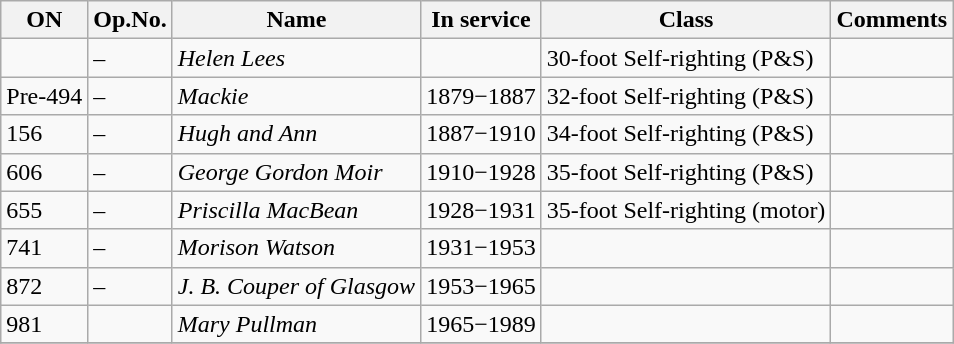<table class="wikitable">
<tr>
<th>ON</th>
<th>Op.No.</th>
<th>Name</th>
<th>In service</th>
<th>Class</th>
<th>Comments</th>
</tr>
<tr>
<td></td>
<td>–</td>
<td><em>Helen Lees</em></td>
<td></td>
<td>30-foot Self-righting (P&S)</td>
<td></td>
</tr>
<tr>
<td>Pre-494</td>
<td>–</td>
<td><em>Mackie</em></td>
<td>1879−1887</td>
<td>32-foot Self-righting (P&S)</td>
<td></td>
</tr>
<tr>
<td>156</td>
<td>–</td>
<td><em>Hugh and Ann</em></td>
<td>1887−1910</td>
<td>34-foot Self-righting (P&S)</td>
<td></td>
</tr>
<tr>
<td>606</td>
<td>–</td>
<td><em>George Gordon Moir</em></td>
<td>1910−1928</td>
<td>35-foot Self-righting (P&S)</td>
<td></td>
</tr>
<tr>
<td>655</td>
<td>–</td>
<td><em>Priscilla MacBean</em></td>
<td>1928−1931</td>
<td>35-foot Self-righting (motor)</td>
<td><br></td>
</tr>
<tr>
<td>741</td>
<td>–</td>
<td><em>Morison Watson</em></td>
<td>1931−1953</td>
<td></td>
<td></td>
</tr>
<tr>
<td>872</td>
<td>–</td>
<td><em>J. B. Couper of Glasgow</em></td>
<td>1953−1965</td>
<td></td>
<td></td>
</tr>
<tr>
<td>981</td>
<td></td>
<td><em>Mary Pullman</em></td>
<td>1965−1989</td>
<td></td>
<td></td>
</tr>
<tr>
</tr>
</table>
